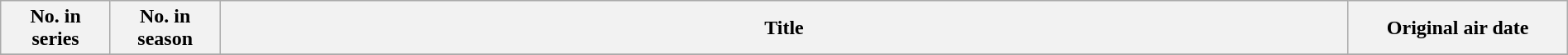<table class="wikitable plainrowheaders" style="width:100%;">
<tr>
<th width=7%>No. in<br> series</th>
<th width=7%>No. in<br> season</th>
<th>Title</th>
<th width=14%>Original air date</th>
</tr>
<tr>
</tr>
</table>
